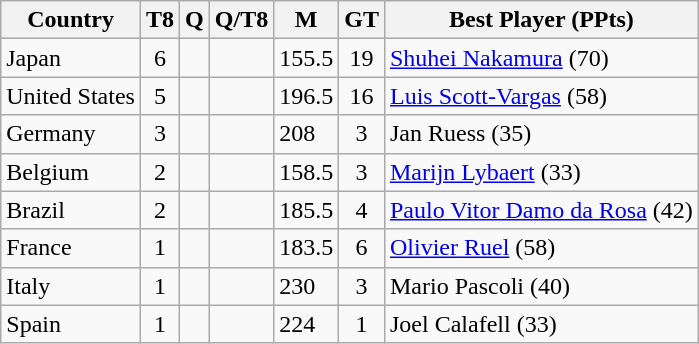<table class="wikitable sortable">
<tr>
<th>Country</th>
<th>T8</th>
<th>Q</th>
<th>Q/T8</th>
<th>M</th>
<th>GT</th>
<th>Best Player (PPts)</th>
</tr>
<tr>
<td> Japan</td>
<td align=center>6</td>
<td align=center></td>
<td align=center></td>
<td>155.5</td>
<td align=center>19</td>
<td><a href='#'>Shuhei Nakamura</a> (70)</td>
</tr>
<tr>
<td> United States</td>
<td align=center>5</td>
<td align=center></td>
<td align=center></td>
<td>196.5</td>
<td align=center>16</td>
<td><a href='#'>Luis Scott-Vargas</a> (58)</td>
</tr>
<tr>
<td> Germany</td>
<td align=center>3</td>
<td align=center></td>
<td align=center></td>
<td>208</td>
<td align=center>3</td>
<td>Jan Ruess (35)</td>
</tr>
<tr>
<td> Belgium</td>
<td align=center>2</td>
<td align=center></td>
<td align=center></td>
<td>158.5</td>
<td align=center>3</td>
<td><a href='#'>Marijn Lybaert</a> (33)</td>
</tr>
<tr>
<td> Brazil</td>
<td align=center>2</td>
<td align=center></td>
<td align=center></td>
<td>185.5</td>
<td align=center>4</td>
<td><a href='#'>Paulo Vitor Damo da Rosa</a> (42)</td>
</tr>
<tr>
<td> France</td>
<td align=center>1</td>
<td align=center></td>
<td align=center></td>
<td>183.5</td>
<td align=center>6</td>
<td><a href='#'>Olivier Ruel</a> (58)</td>
</tr>
<tr>
<td> Italy</td>
<td align=center>1</td>
<td align=center></td>
<td align=center></td>
<td>230</td>
<td align=center>3</td>
<td>Mario Pascoli (40)</td>
</tr>
<tr>
<td> Spain</td>
<td align=center>1</td>
<td align=center></td>
<td align=center></td>
<td>224</td>
<td align=center>1</td>
<td>Joel Calafell (33)</td>
</tr>
</table>
